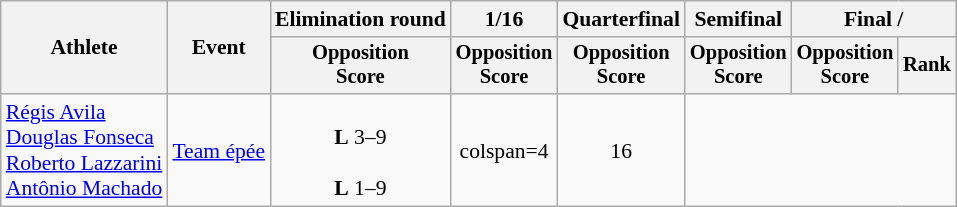<table class="wikitable" style="font-size:90%">
<tr>
<th rowspan="2">Athlete</th>
<th rowspan="2">Event</th>
<th>Elimination round</th>
<th>1/16</th>
<th>Quarterfinal</th>
<th>Semifinal</th>
<th colspan=2>Final / </th>
</tr>
<tr style="font-size:95%">
<th>Opposition <br> Score</th>
<th>Opposition <br> Score</th>
<th>Opposition <br> Score</th>
<th>Opposition <br> Score</th>
<th>Opposition <br> Score</th>
<th>Rank</th>
</tr>
<tr align=center>
<td align=left><a href='#'>Régis Avila</a><br><a href='#'>Douglas Fonseca</a><br><a href='#'>Roberto Lazzarini</a><br><a href='#'>Antônio Machado</a></td>
<td align=left><a href='#'>Team épée</a></td>
<td><br><strong>L</strong> 3–9<br><br><strong>L</strong> 1–9</td>
<td>colspan=4 </td>
<td>16</td>
</tr>
</table>
